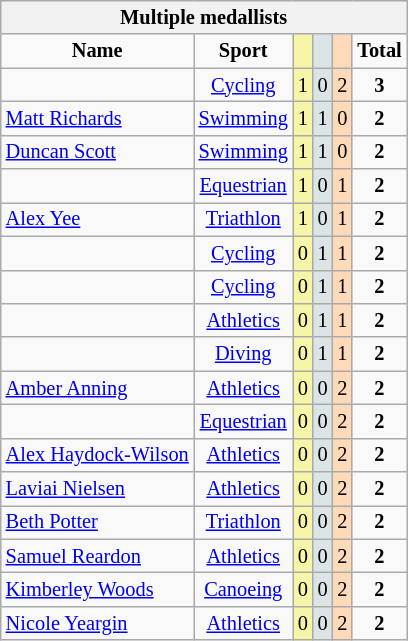<table class="wikitable" style="font-size:85%">
<tr style="background:#efefef;">
<th colspan=7>Multiple medallists</th>
</tr>
<tr align=center>
<td><strong>Name</strong></td>
<td><strong>Sport</strong></td>
<td bgcolor=#F7F6A8></td>
<td bgcolor=#DCE5E5></td>
<td bgcolor=#FFDAB9></td>
<td><strong>Total</strong></td>
</tr>
<tr align=center>
<td align=left></td>
<td><a href='#'>Cycling</a></td>
<td style="background:#F7F6A8;">1</td>
<td style="background:#DCE5E5;">0</td>
<td style="background:#FFDAB9;">2</td>
<td><strong>3</strong></td>
</tr>
<tr align=center>
<td align=left><a href='#'>Matt Richards</a></td>
<td><a href='#'>Swimming</a></td>
<td style="background:#F7F6A8;">1</td>
<td style="background:#DCE5E5;">1</td>
<td style="background:#FFDAB9;">0</td>
<td><strong>2</strong></td>
</tr>
<tr align=center>
<td align=left><a href='#'>Duncan Scott</a></td>
<td><a href='#'>Swimming</a></td>
<td style="background:#F7F6A8;">1</td>
<td style="background:#DCE5E5;">1</td>
<td style="background:#FFDAB9;">0</td>
<td><strong>2</strong></td>
</tr>
<tr align=center>
<td align=left></td>
<td><a href='#'>Equestrian</a></td>
<td style="background:#F7F6A8;">1</td>
<td style="background:#DCE5E5;">0</td>
<td style="background:#FFDAB9;">1</td>
<td><strong>2</strong></td>
</tr>
<tr align=center>
<td align=left><a href='#'>Alex Yee</a></td>
<td><a href='#'>Triathlon</a></td>
<td style="background:#F7F6A8;">1</td>
<td style="background:#DCE5E5;">0</td>
<td style="background:#FFDAB9;">1</td>
<td><strong>2</strong></td>
</tr>
<tr align=center>
<td align=left></td>
<td><a href='#'>Cycling</a></td>
<td style="background:#F7F6A8;">0</td>
<td style="background:#DCE5E5;">1</td>
<td style="background:#FFDAB9;">1</td>
<td><strong>2</strong></td>
</tr>
<tr align=center>
<td align=left></td>
<td><a href='#'>Cycling</a></td>
<td style="background:#F7F6A8;">0</td>
<td style="background:#DCE5E5;">1</td>
<td style="background:#FFDAB9;">1</td>
<td><strong>2</strong></td>
</tr>
<tr align=center>
<td align=left></td>
<td><a href='#'>Athletics</a></td>
<td style="background:#F7F6A8;">0</td>
<td style="background:#DCE5E5;">1</td>
<td style="background:#FFDAB9;">1</td>
<td><strong>2</strong></td>
</tr>
<tr align=center>
<td align=left></td>
<td><a href='#'>Diving</a></td>
<td style="background:#F7F6A8;">0</td>
<td style="background:#DCE5E5;">1</td>
<td style="background:#FFDAB9;">1</td>
<td><strong>2</strong></td>
</tr>
<tr align=center>
<td align=left><a href='#'>Amber Anning</a></td>
<td><a href='#'>Athletics</a></td>
<td style="background:#F7F6A8;">0</td>
<td style="background:#DCE5E5;">0</td>
<td style="background:#FFDAB9;">2</td>
<td><strong>2</strong></td>
</tr>
<tr align=center>
<td align=left></td>
<td><a href='#'>Equestrian</a></td>
<td style="background:#F7F6A8;">0</td>
<td style="background:#DCE5E5;">0</td>
<td style="background:#FFDAB9;">2</td>
<td><strong>2</strong></td>
</tr>
<tr align=center>
<td align=left><a href='#'>Alex Haydock-Wilson</a></td>
<td><a href='#'>Athletics</a></td>
<td style="background:#F7F6A8;">0</td>
<td style="background:#DCE5E5;">0</td>
<td style="background:#FFDAB9;">2</td>
<td><strong>2</strong></td>
</tr>
<tr align=center>
<td align=left><a href='#'>Laviai Nielsen</a></td>
<td><a href='#'>Athletics</a></td>
<td style="background:#F7F6A8;">0</td>
<td style="background:#DCE5E5;">0</td>
<td style="background:#FFDAB9;">2</td>
<td><strong>2</strong></td>
</tr>
<tr align=center>
<td align=left><a href='#'>Beth Potter</a></td>
<td><a href='#'>Triathlon</a></td>
<td style="background:#F7F6A8;">0</td>
<td style="background:#DCE5E5;">0</td>
<td style="background:#FFDAB9;">2</td>
<td><strong>2</strong></td>
</tr>
<tr align=center>
<td align=left><a href='#'>Samuel Reardon</a></td>
<td><a href='#'>Athletics</a></td>
<td style="background:#F7F6A8;">0</td>
<td style="background:#DCE5E5;">0</td>
<td style="background:#FFDAB9;">2</td>
<td><strong>2</strong></td>
</tr>
<tr align=center>
<td align=left><a href='#'>Kimberley Woods</a></td>
<td><a href='#'>Canoeing</a></td>
<td style="background:#F7F6A8;">0</td>
<td style="background:#DCE5E5;">0</td>
<td style="background:#FFDAB9;">2</td>
<td><strong>2</strong></td>
</tr>
<tr align=center>
<td align=left><a href='#'>Nicole Yeargin</a></td>
<td><a href='#'>Athletics</a></td>
<td style="background:#F7F6A8;">0</td>
<td style="background:#DCE5E5;">0</td>
<td style="background:#FFDAB9;">2</td>
<td><strong>2</strong></td>
</tr>
</table>
